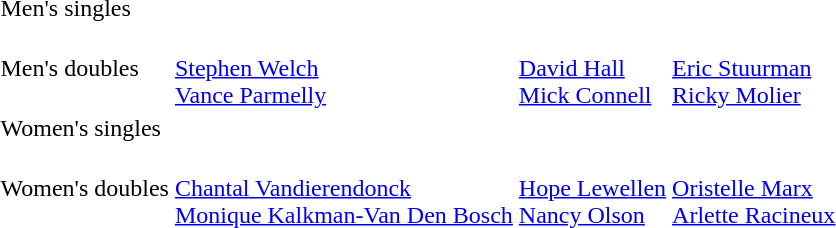<table>
<tr>
<td>Men's singles<br></td>
<td></td>
<td></td>
<td></td>
</tr>
<tr>
<td>Men's doubles<br></td>
<td valign=top> <br> <a href='#'>Stephen Welch</a> <br> <a href='#'>Vance Parmelly</a></td>
<td valign=top> <br> <a href='#'>David Hall</a> <br> <a href='#'>Mick Connell</a></td>
<td valign=top> <br> <a href='#'>Eric Stuurman</a> <br> <a href='#'>Ricky Molier</a></td>
</tr>
<tr>
<td>Women's singles<br></td>
<td></td>
<td></td>
<td></td>
</tr>
<tr>
<td>Women's doubles<br></td>
<td valign=top> <br> <a href='#'>Chantal Vandierendonck</a> <br> <a href='#'>Monique Kalkman-Van Den Bosch</a></td>
<td valign=top> <br> <a href='#'>Hope Lewellen</a> <br> <a href='#'>Nancy Olson</a></td>
<td valign=top> <br> <a href='#'>Oristelle Marx</a> <br> <a href='#'>Arlette Racineux</a></td>
</tr>
</table>
